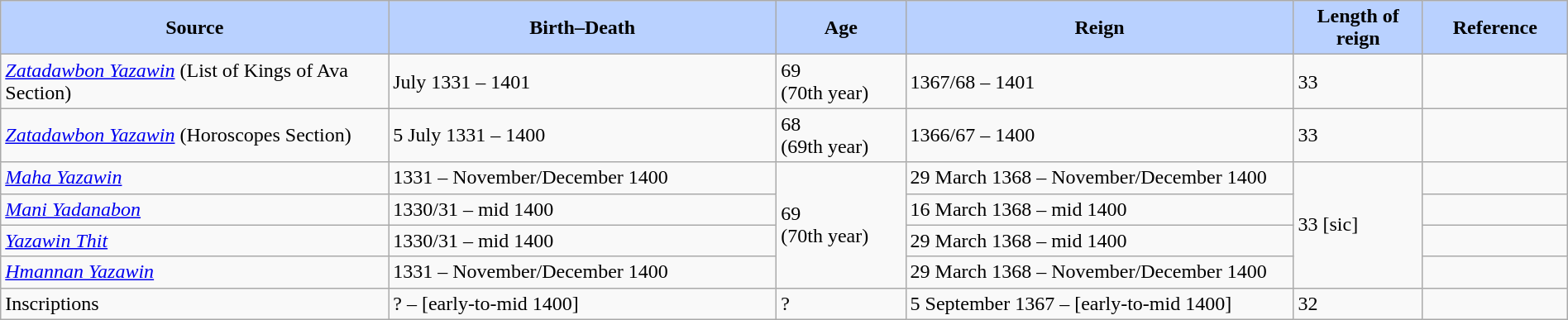<table width=100% class="wikitable">
<tr>
<th style="background-color:#B9D1FF" width=15%>Source</th>
<th style="background-color:#B9D1FF" width=15%>Birth–Death</th>
<th style="background-color:#B9D1FF" width=5%>Age</th>
<th style="background-color:#B9D1FF" width=15%>Reign</th>
<th style="background-color:#B9D1FF" width=5%>Length of reign</th>
<th style="background-color:#B9D1FF" width=5%>Reference</th>
</tr>
<tr>
<td><em><a href='#'>Zatadawbon Yazawin</a></em> (List of Kings of Ava Section)</td>
<td> July 1331 – 1401</td>
<td>69 <br> (70th year)</td>
<td>1367/68 – 1401</td>
<td>33</td>
<td></td>
</tr>
<tr>
<td><em><a href='#'>Zatadawbon Yazawin</a></em> (Horoscopes Section)</td>
<td>5 July 1331 – 1400</td>
<td>68 <br> (69th year)</td>
<td>1366/67 – 1400</td>
<td>33</td>
<td></td>
</tr>
<tr>
<td><em><a href='#'>Maha Yazawin</a></em></td>
<td> 1331 – November/December 1400</td>
<td rowspan=4>69 <br> (70th year)</td>
<td>29 March 1368 – November/December 1400</td>
<td rowspan=4>33 [sic]</td>
<td></td>
</tr>
<tr>
<td><em><a href='#'>Mani Yadanabon</a></em></td>
<td> 1330/31 – mid 1400</td>
<td>16 March 1368 – mid 1400</td>
<td></td>
</tr>
<tr>
<td><em><a href='#'>Yazawin Thit</a></em></td>
<td> 1330/31 – mid 1400</td>
<td>29 March 1368 – mid 1400</td>
<td></td>
</tr>
<tr>
<td><em><a href='#'>Hmannan Yazawin</a></em></td>
<td> 1331 – November/December 1400</td>
<td>29 March 1368 – November/December 1400</td>
<td></td>
</tr>
<tr>
<td>Inscriptions</td>
<td>? – [early-to-mid 1400]</td>
<td>?</td>
<td>5 September 1367 – [early-to-mid 1400]</td>
<td>32</td>
<td></td>
</tr>
</table>
